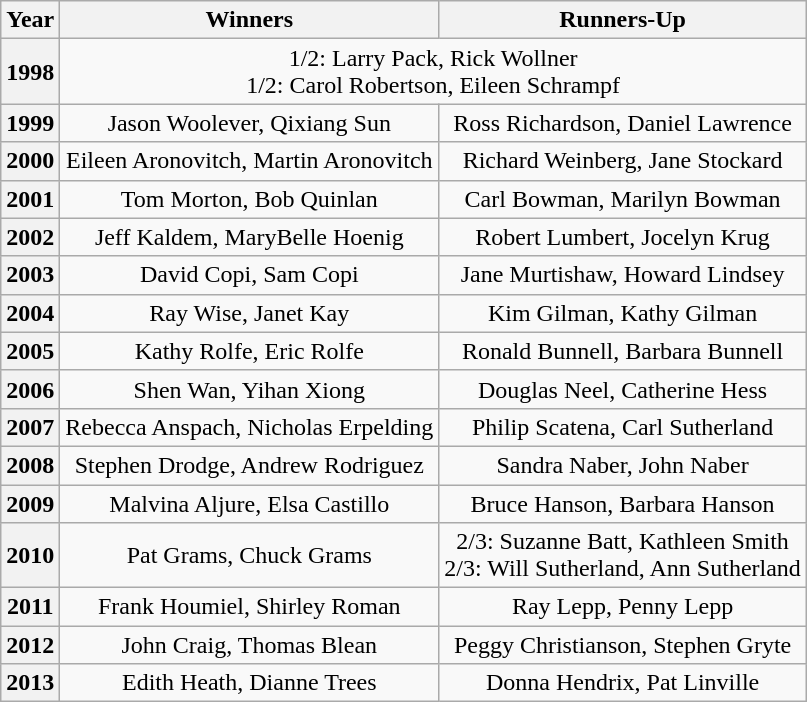<table class="sortable wikitable" style="text-align:center">
<tr>
<th>Year</th>
<th>Winners</th>
<th>Runners-Up</th>
</tr>
<tr>
<th>1998</th>
<td colspan="2">1/2: Larry Pack, Rick Wollner<br>1/2: Carol Robertson, Eileen Schrampf</td>
</tr>
<tr>
<th>1999</th>
<td>Jason Woolever, Qixiang Sun</td>
<td>Ross Richardson, Daniel Lawrence</td>
</tr>
<tr>
<th>2000</th>
<td>Eileen Aronovitch, Martin Aronovitch</td>
<td>Richard Weinberg, Jane Stockard</td>
</tr>
<tr>
<th>2001</th>
<td>Tom Morton, Bob Quinlan</td>
<td>Carl Bowman, Marilyn Bowman</td>
</tr>
<tr>
<th>2002</th>
<td>Jeff Kaldem, MaryBelle Hoenig</td>
<td>Robert Lumbert, Jocelyn Krug</td>
</tr>
<tr>
<th>2003</th>
<td>David Copi, Sam Copi</td>
<td>Jane Murtishaw, Howard Lindsey</td>
</tr>
<tr>
<th>2004</th>
<td>Ray Wise, Janet Kay</td>
<td>Kim Gilman, Kathy Gilman</td>
</tr>
<tr>
<th>2005</th>
<td>Kathy Rolfe, Eric Rolfe</td>
<td>Ronald Bunnell, Barbara Bunnell</td>
</tr>
<tr>
<th>2006</th>
<td>Shen Wan, Yihan Xiong</td>
<td>Douglas Neel, Catherine Hess</td>
</tr>
<tr>
<th>2007</th>
<td>Rebecca Anspach, Nicholas Erpelding</td>
<td>Philip Scatena, Carl Sutherland</td>
</tr>
<tr>
<th>2008</th>
<td>Stephen Drodge, Andrew Rodriguez</td>
<td>Sandra Naber, John Naber</td>
</tr>
<tr>
<th>2009</th>
<td>Malvina Aljure, Elsa Castillo</td>
<td>Bruce Hanson, Barbara Hanson</td>
</tr>
<tr>
<th>2010</th>
<td>Pat Grams, Chuck Grams</td>
<td>2/3: Suzanne Batt, Kathleen Smith<br>2/3: Will Sutherland, Ann Sutherland</td>
</tr>
<tr>
<th>2011</th>
<td>Frank Houmiel, Shirley Roman</td>
<td>Ray Lepp, Penny Lepp</td>
</tr>
<tr>
<th>2012</th>
<td>John Craig, Thomas Blean</td>
<td>Peggy Christianson, Stephen Gryte</td>
</tr>
<tr>
<th>2013</th>
<td>Edith Heath, Dianne Trees</td>
<td>Donna Hendrix, Pat Linville</td>
</tr>
</table>
